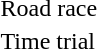<table>
<tr>
<td>Road race</td>
<td></td>
<td></td>
<td></td>
</tr>
<tr>
<td>Time trial</td>
<td></td>
<td></td>
<td></td>
</tr>
</table>
